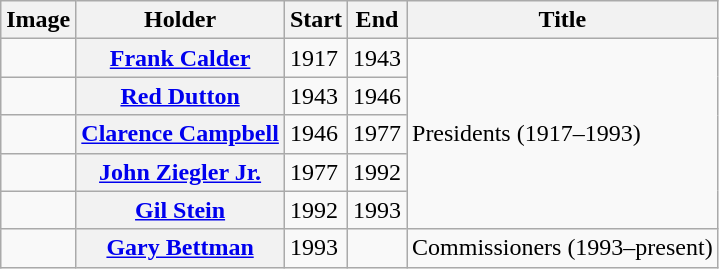<table class="wikitable plainrowheaders">
<tr>
<th scope="col">Image</th>
<th scope="col">Holder</th>
<th scope="col">Start</th>
<th scope="col">End</th>
<th scope="col">Title</th>
</tr>
<tr>
<td></td>
<th scope="row"><a href='#'>Frank Calder</a></th>
<td>1917</td>
<td>1943</td>
<td rowspan="5">Presidents (1917–1993)</td>
</tr>
<tr>
<td></td>
<th scope="row"><a href='#'>Red Dutton</a></th>
<td>1943</td>
<td>1946</td>
</tr>
<tr>
<td></td>
<th scope="row"><a href='#'>Clarence Campbell</a></th>
<td>1946</td>
<td>1977</td>
</tr>
<tr>
<td></td>
<th scope="row"><a href='#'>John Ziegler Jr.</a></th>
<td>1977</td>
<td>1992</td>
</tr>
<tr>
<td></td>
<th scope="row"><a href='#'>Gil Stein</a></th>
<td>1992</td>
<td>1993</td>
</tr>
<tr>
<td></td>
<th scope="row"><a href='#'>Gary Bettman</a></th>
<td>1993</td>
<td> </td>
<td>Commissioners (1993–present)</td>
</tr>
</table>
